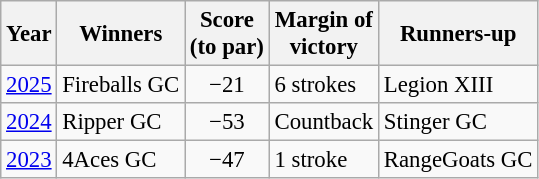<table class="wikitable" style="font-size:95%">
<tr>
<th>Year</th>
<th>Winners</th>
<th>Score<br>(to par)</th>
<th>Margin of<br>victory</th>
<th colspan=2>Runners-up</th>
</tr>
<tr>
<td><a href='#'>2025</a></td>
<td>Fireballs GC</td>
<td align=center>−21</td>
<td>6 strokes</td>
<td>Legion XIII</td>
</tr>
<tr>
<td><a href='#'>2024</a></td>
<td>Ripper GC</td>
<td align=center>−53</td>
<td>Countback</td>
<td>Stinger GC</td>
</tr>
<tr>
<td><a href='#'>2023</a></td>
<td>4Aces GC</td>
<td align=center>−47</td>
<td>1 stroke</td>
<td>RangeGoats GC</td>
</tr>
</table>
